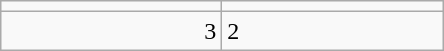<table class="wikitable">
<tr>
<td align="center" width="140"></td>
<td align="center" width="140"></td>
</tr>
<tr>
<td align="right">3</td>
<td>2</td>
</tr>
</table>
